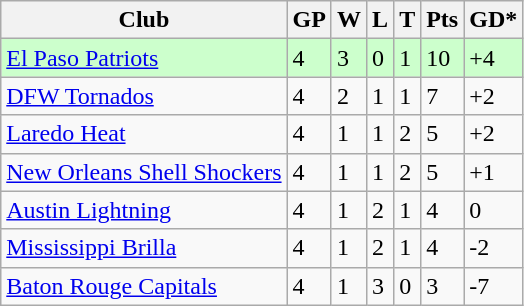<table class="wikitable">
<tr>
<th>Club</th>
<th>GP</th>
<th>W</th>
<th>L</th>
<th>T</th>
<th>Pts</th>
<th>GD*</th>
</tr>
<tr bgcolor=#ccffcc>
<td><a href='#'>El Paso Patriots</a></td>
<td>4</td>
<td>3</td>
<td>0</td>
<td>1</td>
<td>10</td>
<td>+4</td>
</tr>
<tr>
<td><a href='#'>DFW Tornados</a></td>
<td>4</td>
<td>2</td>
<td>1</td>
<td>1</td>
<td>7</td>
<td>+2</td>
</tr>
<tr>
<td><a href='#'>Laredo Heat</a></td>
<td>4</td>
<td>1</td>
<td>1</td>
<td>2</td>
<td>5</td>
<td>+2</td>
</tr>
<tr>
<td><a href='#'>New Orleans Shell Shockers</a></td>
<td>4</td>
<td>1</td>
<td>1</td>
<td>2</td>
<td>5</td>
<td>+1</td>
</tr>
<tr>
<td><a href='#'>Austin Lightning</a></td>
<td>4</td>
<td>1</td>
<td>2</td>
<td>1</td>
<td>4</td>
<td>0</td>
</tr>
<tr>
<td><a href='#'>Mississippi Brilla</a></td>
<td>4</td>
<td>1</td>
<td>2</td>
<td>1</td>
<td>4</td>
<td>-2</td>
</tr>
<tr>
<td><a href='#'>Baton Rouge Capitals</a></td>
<td>4</td>
<td>1</td>
<td>3</td>
<td>0</td>
<td>3</td>
<td>-7</td>
</tr>
</table>
